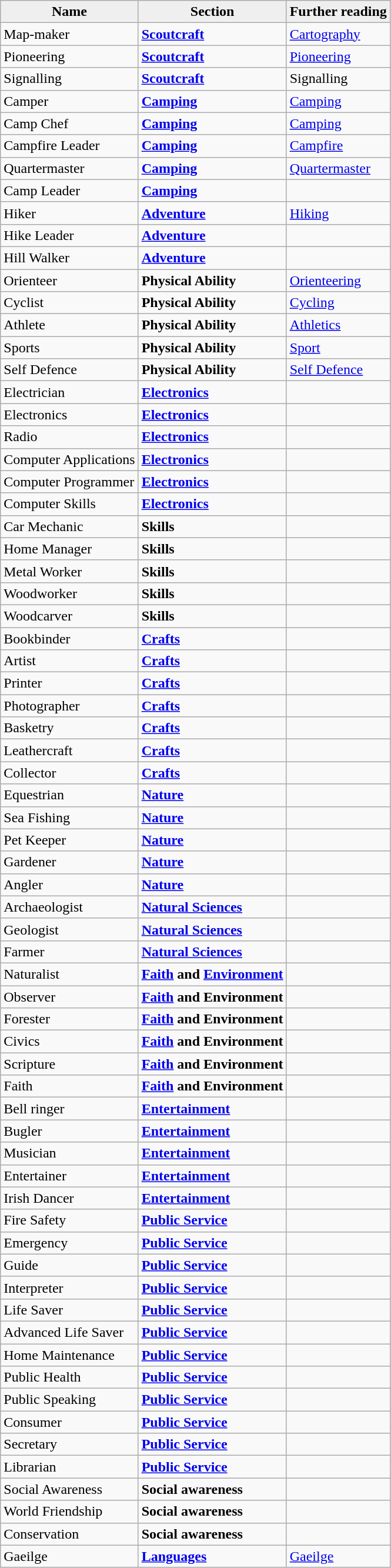<table class="wikitable">
<tr>
<th style="background:#efefef;">Name</th>
<th style="background:#efefef;">Section</th>
<th style="background:#efefef;">Further reading</th>
</tr>
<tr>
<td>Map-maker</td>
<td><strong><a href='#'>Scoutcraft</a></strong></td>
<td><a href='#'>Cartography</a></td>
</tr>
<tr>
<td>Pioneering</td>
<td><strong><a href='#'>Scoutcraft</a></strong></td>
<td><a href='#'>Pioneering</a></td>
</tr>
<tr>
<td>Signalling</td>
<td><strong><a href='#'>Scoutcraft</a></strong></td>
<td>Signalling</td>
</tr>
<tr>
<td>Camper</td>
<td><strong><a href='#'>Camping</a></strong></td>
<td><a href='#'>Camping</a></td>
</tr>
<tr>
<td>Camp Chef</td>
<td><strong><a href='#'>Camping</a></strong></td>
<td><a href='#'>Camping</a></td>
</tr>
<tr>
<td>Campfire Leader</td>
<td><strong><a href='#'>Camping</a></strong></td>
<td><a href='#'>Campfire</a></td>
</tr>
<tr>
<td>Quartermaster</td>
<td><strong><a href='#'>Camping</a></strong></td>
<td><a href='#'>Quartermaster</a></td>
</tr>
<tr>
<td>Camp Leader</td>
<td><strong><a href='#'>Camping</a></strong></td>
<td></td>
</tr>
<tr>
<td>Hiker</td>
<td><strong><a href='#'>Adventure</a></strong></td>
<td><a href='#'>Hiking</a></td>
</tr>
<tr>
<td>Hike Leader</td>
<td><strong><a href='#'>Adventure</a></strong></td>
<td></td>
</tr>
<tr>
<td>Hill Walker</td>
<td><strong><a href='#'>Adventure</a></strong></td>
<td></td>
</tr>
<tr>
<td>Orienteer</td>
<td><strong>Physical Ability</strong></td>
<td><a href='#'>Orienteering</a></td>
</tr>
<tr>
<td>Cyclist</td>
<td><strong>Physical Ability</strong></td>
<td><a href='#'>Cycling</a></td>
</tr>
<tr>
<td>Athlete</td>
<td><strong>Physical Ability</strong></td>
<td><a href='#'>Athletics</a></td>
</tr>
<tr>
<td>Sports</td>
<td><strong>Physical Ability</strong></td>
<td><a href='#'>Sport</a></td>
</tr>
<tr>
<td>Self Defence</td>
<td><strong>Physical Ability</strong></td>
<td><a href='#'>Self Defence</a></td>
</tr>
<tr>
<td>Electrician</td>
<td><strong><a href='#'>Electronics</a></strong></td>
<td></td>
</tr>
<tr>
<td>Electronics</td>
<td><strong><a href='#'>Electronics</a></strong></td>
<td></td>
</tr>
<tr>
<td>Radio</td>
<td><strong><a href='#'>Electronics</a></strong></td>
<td></td>
</tr>
<tr>
<td>Computer Applications</td>
<td><strong><a href='#'>Electronics</a></strong></td>
<td></td>
</tr>
<tr>
<td>Computer Programmer</td>
<td><strong><a href='#'>Electronics</a></strong></td>
<td></td>
</tr>
<tr>
<td>Computer Skills</td>
<td><strong><a href='#'>Electronics</a></strong></td>
<td></td>
</tr>
<tr>
<td>Car Mechanic</td>
<td><strong>Skills</strong></td>
<td></td>
</tr>
<tr>
<td>Home Manager</td>
<td><strong>Skills</strong></td>
<td></td>
</tr>
<tr>
<td>Metal Worker</td>
<td><strong>Skills</strong></td>
<td></td>
</tr>
<tr>
<td>Woodworker</td>
<td><strong>Skills</strong></td>
<td></td>
</tr>
<tr>
<td>Woodcarver</td>
<td><strong>Skills</strong></td>
<td></td>
</tr>
<tr>
<td>Bookbinder</td>
<td><strong><a href='#'>Crafts</a></strong></td>
<td></td>
</tr>
<tr>
<td>Artist</td>
<td><strong><a href='#'>Crafts</a></strong></td>
<td></td>
</tr>
<tr>
<td>Printer</td>
<td><strong><a href='#'>Crafts</a></strong></td>
<td></td>
</tr>
<tr>
<td>Photographer</td>
<td><strong><a href='#'>Crafts</a></strong></td>
<td></td>
</tr>
<tr>
<td>Basketry</td>
<td><strong><a href='#'>Crafts</a></strong></td>
<td></td>
</tr>
<tr>
<td>Leathercraft</td>
<td><strong><a href='#'>Crafts</a></strong></td>
<td></td>
</tr>
<tr>
<td>Collector</td>
<td><strong><a href='#'>Crafts</a></strong></td>
<td></td>
</tr>
<tr>
<td>Equestrian</td>
<td><strong><a href='#'>Nature</a></strong></td>
<td></td>
</tr>
<tr>
<td>Sea Fishing</td>
<td><strong><a href='#'>Nature</a></strong></td>
<td></td>
</tr>
<tr>
<td>Pet Keeper</td>
<td><strong><a href='#'>Nature</a></strong></td>
<td></td>
</tr>
<tr>
<td>Gardener</td>
<td><strong><a href='#'>Nature</a></strong></td>
<td></td>
</tr>
<tr>
<td>Angler</td>
<td><strong><a href='#'>Nature</a></strong></td>
<td></td>
</tr>
<tr>
<td>Archaeologist</td>
<td><strong><a href='#'>Natural Sciences</a></strong></td>
<td></td>
</tr>
<tr>
<td>Geologist</td>
<td><strong><a href='#'>Natural Sciences</a></strong></td>
<td></td>
</tr>
<tr>
<td>Farmer</td>
<td><strong><a href='#'>Natural Sciences</a></strong></td>
<td></td>
</tr>
<tr>
<td>Naturalist</td>
<td><strong><a href='#'>Faith</a> and <a href='#'>Environment</a></strong></td>
<td></td>
</tr>
<tr>
<td>Observer</td>
<td><strong><a href='#'>Faith</a> and Environment</strong></td>
<td></td>
</tr>
<tr>
<td>Forester</td>
<td><strong><a href='#'>Faith</a> and Environment</strong></td>
<td></td>
</tr>
<tr>
<td>Civics</td>
<td><strong><a href='#'>Faith</a> and Environment</strong></td>
<td></td>
</tr>
<tr>
<td>Scripture</td>
<td><strong><a href='#'>Faith</a> and Environment</strong></td>
<td></td>
</tr>
<tr>
<td>Faith</td>
<td><strong><a href='#'>Faith</a> and Environment</strong></td>
<td></td>
</tr>
<tr>
<td>Bell ringer</td>
<td><strong><a href='#'>Entertainment</a></strong></td>
<td></td>
</tr>
<tr>
<td>Bugler</td>
<td><strong><a href='#'>Entertainment</a></strong></td>
<td></td>
</tr>
<tr>
<td>Musician</td>
<td><strong><a href='#'>Entertainment</a></strong></td>
<td></td>
</tr>
<tr>
<td>Entertainer</td>
<td><strong><a href='#'>Entertainment</a></strong></td>
<td></td>
</tr>
<tr>
<td>Irish Dancer</td>
<td><strong><a href='#'>Entertainment</a></strong></td>
<td></td>
</tr>
<tr>
<td>Fire Safety</td>
<td><strong><a href='#'>Public Service</a></strong></td>
<td></td>
</tr>
<tr>
<td>Emergency</td>
<td><strong><a href='#'>Public Service</a></strong></td>
<td></td>
</tr>
<tr>
<td>Guide</td>
<td><strong><a href='#'>Public Service</a></strong></td>
<td></td>
</tr>
<tr>
<td>Interpreter</td>
<td><strong><a href='#'>Public Service</a></strong></td>
<td></td>
</tr>
<tr>
<td>Life Saver</td>
<td><strong><a href='#'>Public Service</a></strong></td>
<td></td>
</tr>
<tr>
<td>Advanced Life Saver</td>
<td><strong><a href='#'>Public Service</a></strong></td>
<td></td>
</tr>
<tr>
<td>Home Maintenance</td>
<td><strong><a href='#'>Public Service</a></strong></td>
<td></td>
</tr>
<tr>
<td>Public Health</td>
<td><strong><a href='#'>Public Service</a></strong></td>
<td></td>
</tr>
<tr>
<td>Public Speaking</td>
<td><strong><a href='#'>Public Service</a></strong></td>
<td></td>
</tr>
<tr>
<td>Consumer</td>
<td><strong><a href='#'>Public Service</a></strong></td>
<td></td>
</tr>
<tr>
<td>Secretary</td>
<td><strong><a href='#'>Public Service</a></strong></td>
<td></td>
</tr>
<tr>
<td>Librarian</td>
<td><strong><a href='#'>Public Service</a></strong></td>
<td></td>
</tr>
<tr>
<td>Social Awareness</td>
<td><strong>Social awareness</strong></td>
<td></td>
</tr>
<tr>
<td>World Friendship</td>
<td><strong>Social awareness</strong></td>
<td></td>
</tr>
<tr>
<td>Conservation</td>
<td><strong>Social awareness</strong></td>
<td></td>
</tr>
<tr>
<td>Gaeilge</td>
<td><strong><a href='#'>Languages</a></strong></td>
<td><a href='#'>Gaeilge</a></td>
</tr>
</table>
